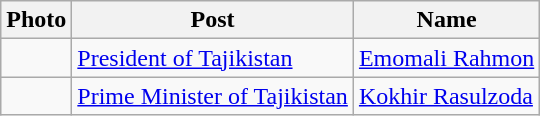<table class=wikitable>
<tr>
<th>Photo</th>
<th>Post</th>
<th>Name</th>
</tr>
<tr>
<td></td>
<td><a href='#'>President of Tajikistan</a></td>
<td><a href='#'>Emomali Rahmon</a></td>
</tr>
<tr>
<td></td>
<td><a href='#'>Prime Minister of Tajikistan</a></td>
<td><a href='#'>Kokhir Rasulzoda</a></td>
</tr>
</table>
